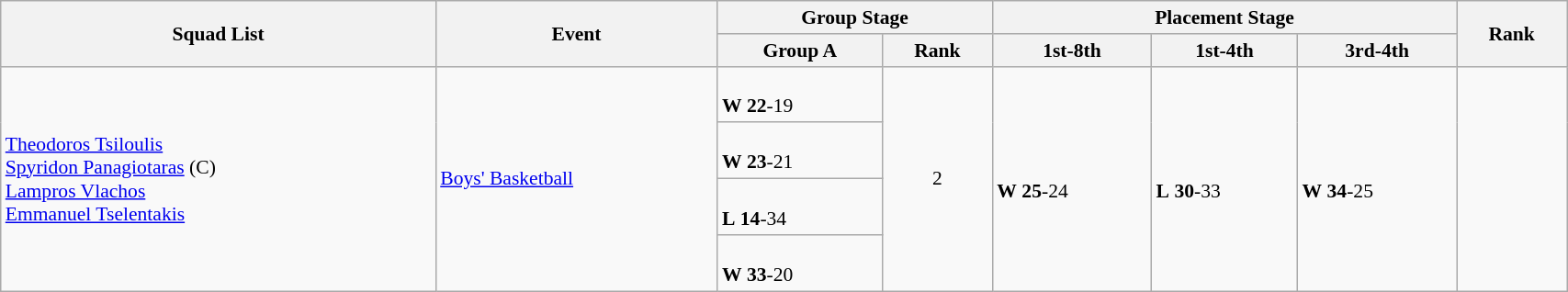<table class="wikitable" width="90%" style="text-align:left; font-size:90%">
<tr>
<th rowspan="2">Squad List</th>
<th rowspan="2">Event</th>
<th colspan="2">Group Stage</th>
<th colspan="3">Placement Stage</th>
<th rowspan="2">Rank</th>
</tr>
<tr>
<th>Group A</th>
<th>Rank</th>
<th>1st-8th</th>
<th>1st-4th</th>
<th>3rd-4th</th>
</tr>
<tr>
<td rowspan="4"><a href='#'>Theodoros Tsiloulis</a><br><a href='#'>Spyridon Panagiotaras</a> (C)<br><a href='#'>Lampros Vlachos</a><br><a href='#'>Emmanuel Tselentakis</a></td>
<td rowspan="4"><a href='#'>Boys' Basketball</a></td>
<td><br> <strong>W</strong> <strong>22</strong>-19</td>
<td rowspan="4" align=center>2</td>
<td rowspan="4"> <br> <strong>W</strong> <strong>25</strong>-24</td>
<td rowspan="4"> <br> <strong>L</strong> <strong>30</strong>-33</td>
<td rowspan="4"> <br> <strong>W</strong> <strong>34</strong>-25</td>
<td rowspan="4" align="center"></td>
</tr>
<tr>
<td><br> <strong>W</strong> <strong>23</strong>-21</td>
</tr>
<tr>
<td><br> <strong>L</strong> <strong>14</strong>-34</td>
</tr>
<tr>
<td><br> <strong>W</strong> <strong>33</strong>-20</td>
</tr>
</table>
